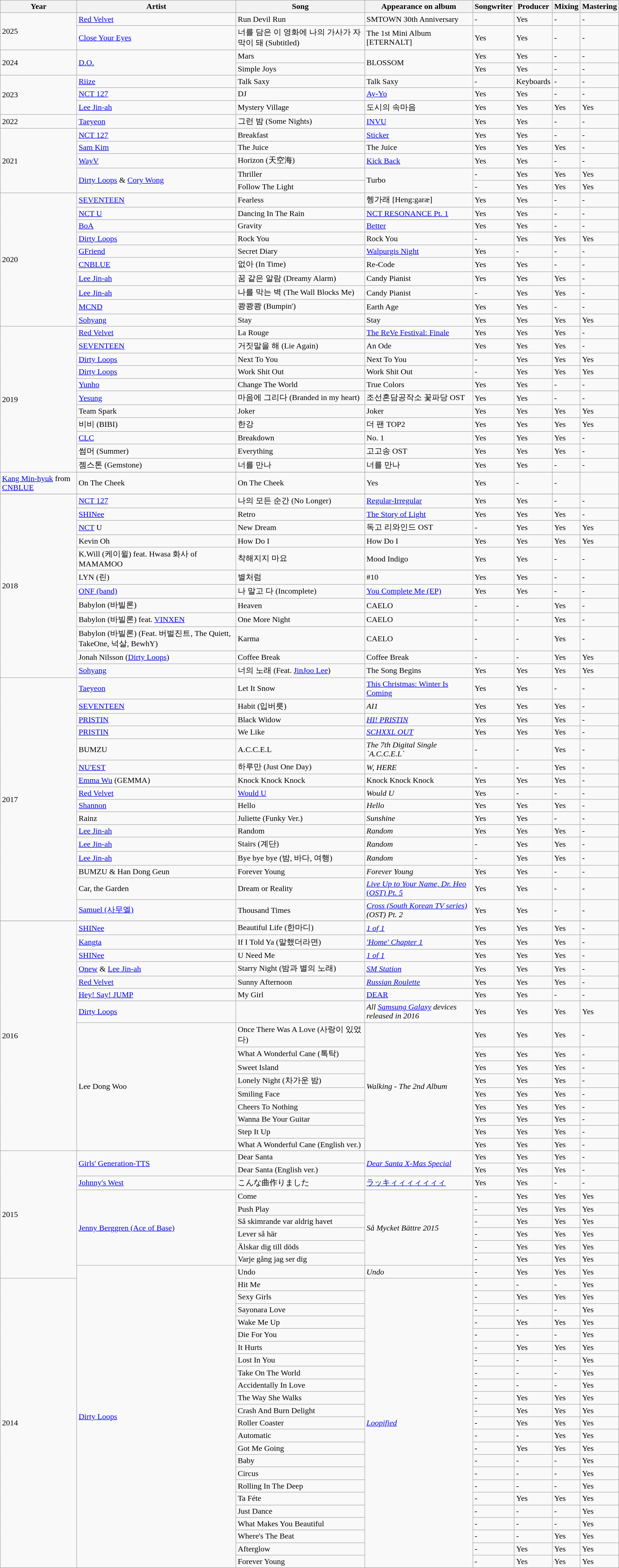<table class=wikitable>
<tr>
<th>Year</th>
<th>Artist</th>
<th>Song</th>
<th>Appearance on album</th>
<th>Songwriter</th>
<th>Producer</th>
<th>Mixing</th>
<th>Mastering</th>
</tr>
<tr>
<td rowspan="2">2025</td>
<td><a href='#'>Red Velvet</a></td>
<td>Run Devil Run</td>
<td>SMTOWN 30th Anniversary</td>
<td>-</td>
<td>Yes</td>
<td>-</td>
<td>-</td>
</tr>
<tr>
<td><a href='#'>Close Your Eyes</a></td>
<td>너를 담은 이 영화에 나의 가사가 자막이 돼 (Subtitled)</td>
<td>The 1st Mini Album [ETERNALT]</td>
<td>Yes</td>
<td>Yes</td>
<td>-</td>
<td>-</td>
</tr>
<tr>
<td rowspan="2">2024</td>
<td rowspan="2"><a href='#'>D.O.</a></td>
<td>Mars</td>
<td rowspan="2">BLOSSOM</td>
<td>Yes</td>
<td>Yes</td>
<td>-</td>
<td>-</td>
</tr>
<tr>
<td>Simple Joys</td>
<td>Yes</td>
<td>Yes</td>
<td>-</td>
<td>-</td>
</tr>
<tr>
<td rowspan="3">2023</td>
<td><a href='#'>Riize</a></td>
<td>Talk Saxy</td>
<td>Talk Saxy</td>
<td>-</td>
<td>Keyboards</td>
<td>-</td>
<td>-</td>
</tr>
<tr>
<td><a href='#'>NCT 127</a></td>
<td>DJ</td>
<td><a href='#'>Ay-Yo</a></td>
<td>Yes</td>
<td>Yes</td>
<td>-</td>
<td>-</td>
</tr>
<tr>
<td><a href='#'>Lee Jin-ah</a></td>
<td>Mystery Village</td>
<td>도시의 속마음</td>
<td>Yes</td>
<td>Yes</td>
<td>Yes</td>
<td>Yes</td>
</tr>
<tr>
<td>2022</td>
<td><a href='#'>Taeyeon</a></td>
<td>그런 밤 (Some Nights)</td>
<td><a href='#'>INVU</a></td>
<td>Yes</td>
<td>Yes</td>
<td>-</td>
<td>-</td>
</tr>
<tr>
<td rowspan="5">2021</td>
<td><a href='#'>NCT 127</a></td>
<td>Breakfast</td>
<td><a href='#'>Sticker</a></td>
<td>Yes</td>
<td>Yes</td>
<td>-</td>
<td>-</td>
</tr>
<tr>
<td><a href='#'>Sam Kim</a></td>
<td>The Juice</td>
<td>The Juice</td>
<td>Yes</td>
<td>Yes</td>
<td>Yes</td>
<td>-</td>
</tr>
<tr>
<td><a href='#'>WayV</a></td>
<td>Horizon (天空海)</td>
<td><a href='#'>Kick Back</a></td>
<td>Yes</td>
<td>Yes</td>
<td>-</td>
<td>-</td>
</tr>
<tr>
<td rowspan="2"><a href='#'>Dirty Loops</a> & <a href='#'>Cory Wong</a></td>
<td>Thriller</td>
<td rowspan="2">Turbo</td>
<td>-</td>
<td>Yes</td>
<td>Yes</td>
<td>Yes</td>
</tr>
<tr>
<td>Follow The Light</td>
<td>-</td>
<td>Yes</td>
<td>Yes</td>
<td>Yes</td>
</tr>
<tr>
<td rowspan="10">2020</td>
<td><a href='#'>SEVENTEEN</a></td>
<td>Fearless</td>
<td>헹가래 [Heng:garæ]</td>
<td>Yes</td>
<td>Yes</td>
<td>-</td>
<td>-</td>
</tr>
<tr>
<td><a href='#'>NCT U</a></td>
<td>Dancing In The Rain</td>
<td><a href='#'>NCT RESONANCE Pt. 1</a></td>
<td>Yes</td>
<td>Yes</td>
<td>-</td>
<td>-</td>
</tr>
<tr>
<td><a href='#'>BoA</a></td>
<td>Gravity</td>
<td><a href='#'>Better</a></td>
<td>Yes</td>
<td>Yes</td>
<td>-</td>
<td>-</td>
</tr>
<tr>
<td><a href='#'>Dirty Loops</a></td>
<td>Rock You</td>
<td>Rock You</td>
<td>-</td>
<td>Yes</td>
<td>Yes</td>
<td>Yes</td>
</tr>
<tr>
<td><a href='#'>GFriend</a></td>
<td>Secret Diary</td>
<td><a href='#'>Walpurgis Night</a></td>
<td>Yes</td>
<td>-</td>
<td>-</td>
<td>-</td>
</tr>
<tr>
<td><a href='#'>CNBLUE</a></td>
<td>없아 (In Time)</td>
<td>Re-Code</td>
<td>Yes</td>
<td>Yes</td>
<td>-</td>
<td>-</td>
</tr>
<tr>
<td><a href='#'>Lee Jin-ah</a></td>
<td>꿈 같은 알람 (Dreamy Alarm)</td>
<td>Candy Pianist</td>
<td>Yes</td>
<td>Yes</td>
<td>Yes</td>
<td>-</td>
</tr>
<tr>
<td><a href='#'>Lee Jin-ah</a></td>
<td>나를 막는 벽 (The Wall Blocks Me)</td>
<td>Candy Pianist</td>
<td>-</td>
<td>Yes</td>
<td>Yes</td>
<td>-</td>
</tr>
<tr>
<td><a href='#'>MCND</a></td>
<td>쾅쾅쾅 (Bumpin')</td>
<td>Earth Age</td>
<td>Yes</td>
<td>Yes</td>
<td>-</td>
<td>-</td>
</tr>
<tr>
<td><a href='#'>Sohyang</a></td>
<td>Stay</td>
<td>Stay</td>
<td>Yes</td>
<td>Yes</td>
<td>Yes</td>
<td>Yes</td>
</tr>
<tr>
<td rowspan="12">2019</td>
<td><a href='#'>Red Velvet</a></td>
<td>La Rouge</td>
<td><a href='#'>The ReVe Festival: Finale</a></td>
<td>Yes</td>
<td>Yes</td>
<td>Yes</td>
<td>-</td>
</tr>
<tr>
<td><a href='#'>SEVENTEEN</a></td>
<td>거짓말을 해 (Lie Again)</td>
<td>An Ode</td>
<td>Yes</td>
<td>Yes</td>
<td>Yes</td>
<td>-</td>
</tr>
<tr>
<td><a href='#'>Dirty Loops</a></td>
<td>Next To You</td>
<td>Next To You</td>
<td>-</td>
<td>Yes</td>
<td>Yes</td>
<td>Yes</td>
</tr>
<tr>
<td><a href='#'>Dirty Loops</a></td>
<td>Work Shit Out</td>
<td>Work Shit Out</td>
<td>-</td>
<td>Yes</td>
<td>Yes</td>
<td>Yes</td>
</tr>
<tr>
<td><a href='#'>Yunho</a></td>
<td>Change The World</td>
<td>True Colors</td>
<td>Yes</td>
<td>Yes</td>
<td>-</td>
<td>-</td>
</tr>
<tr>
<td><a href='#'>Yesung</a></td>
<td>마음에 그리다 (Branded in my heart)</td>
<td>조선혼담공작소 꽃파당 OST</td>
<td>Yes</td>
<td>Yes</td>
<td>-</td>
<td>-</td>
</tr>
<tr>
<td>Team Spark</td>
<td>Joker</td>
<td>Joker</td>
<td>Yes</td>
<td>Yes</td>
<td>Yes</td>
<td>Yes</td>
</tr>
<tr>
<td>비비 (BIBI)</td>
<td>한강</td>
<td>더 팬 TOP2</td>
<td>Yes</td>
<td>Yes</td>
<td>Yes</td>
<td>Yes</td>
</tr>
<tr>
<td><a href='#'>CLC</a></td>
<td>Breakdown</td>
<td>No. 1</td>
<td>Yes</td>
<td>Yes</td>
<td>Yes</td>
<td>-</td>
</tr>
<tr>
<td>썸머 (Summer)</td>
<td>Everything</td>
<td>고고송 OST</td>
<td>Yes</td>
<td>Yes</td>
<td>Yes</td>
<td>-</td>
</tr>
<tr>
<td>젬스톤 (Gemstone)</td>
<td>너를 만나</td>
<td>너를 만나</td>
<td>Yes</td>
<td>Yes</td>
<td>-</td>
<td>-</td>
</tr>
<tr>
</tr>
<tr>
<td><a href='#'>Kang Min-hyuk</a> from <a href='#'>CNBLUE</a></td>
<td>On The Cheek</td>
<td>On The Cheek</td>
<td>Yes</td>
<td>Yes</td>
<td>-</td>
<td>-</td>
</tr>
<tr>
</tr>
<tr>
<td rowspan="12">2018</td>
<td><a href='#'>NCT 127</a></td>
<td>나의 모든 순간 (No Longer)</td>
<td><a href='#'>Regular-Irregular</a></td>
<td>Yes</td>
<td>Yes</td>
<td>-</td>
<td>-</td>
</tr>
<tr>
<td><a href='#'>SHINee</a></td>
<td>Retro</td>
<td><a href='#'>The Story of Light</a></td>
<td>Yes</td>
<td>Yes</td>
<td>Yes</td>
<td>-</td>
</tr>
<tr>
<td><a href='#'>NCT</a> U</td>
<td>New Dream</td>
<td>독고 리와인드 OST</td>
<td>-</td>
<td>Yes</td>
<td>Yes</td>
<td>Yes</td>
</tr>
<tr>
<td>Kevin Oh</td>
<td>How Do I</td>
<td>How Do I</td>
<td>Yes</td>
<td>Yes</td>
<td>Yes</td>
<td>Yes</td>
</tr>
<tr>
<td>K.Will (케이윌) feat. Hwasa 화사 of MAMAMOO</td>
<td>착해지지 마요</td>
<td>Mood Indigo</td>
<td>Yes</td>
<td>Yes</td>
<td>-</td>
<td>-</td>
</tr>
<tr>
<td>LYN (린)</td>
<td>별처럼</td>
<td>#10</td>
<td>Yes</td>
<td>Yes</td>
<td>-</td>
<td>-</td>
</tr>
<tr>
<td><a href='#'>ONF (band)</a></td>
<td>나 말고 다 (Incomplete)</td>
<td><a href='#'>You Complete Me (EP)</a></td>
<td>Yes</td>
<td>Yes</td>
<td>-</td>
<td>-</td>
</tr>
<tr>
<td>Babylon (바빌론)</td>
<td>Heaven</td>
<td>CAELO</td>
<td>-</td>
<td>-</td>
<td>Yes</td>
<td>-</td>
</tr>
<tr>
<td>Babylon (바빌론) feat. <a href='#'>VINXEN</a></td>
<td>One More Night</td>
<td>CAELO</td>
<td>-</td>
<td>-</td>
<td>Yes</td>
<td>-</td>
</tr>
<tr>
<td>Babylon (바빌론) (Feat. 버벌진트, The Quiett, TakeOne, 넉살, BewhY)</td>
<td>Karma</td>
<td>CAELO</td>
<td>-</td>
<td>-</td>
<td>Yes</td>
<td>-</td>
</tr>
<tr>
<td>Jonah Nilsson (<a href='#'>Dirty Loops</a>)</td>
<td>Coffee Break</td>
<td>Coffee Break</td>
<td>-</td>
<td>-</td>
<td>Yes</td>
<td>Yes</td>
</tr>
<tr>
<td><a href='#'>Sohyang</a></td>
<td>너의 노래 (Feat. <a href='#'>JinJoo Lee</a>)</td>
<td>The Song Begins</td>
<td>Yes</td>
<td>Yes</td>
<td>Yes</td>
<td>Yes</td>
</tr>
<tr>
<td rowspan="16">2017</td>
<td><a href='#'>Taeyeon</a></td>
<td>Let It Snow</td>
<td><a href='#'>This Christmas: Winter Is Coming</a></td>
<td>Yes</td>
<td>Yes</td>
<td>-</td>
<td>-</td>
</tr>
<tr>
<td><a href='#'>SEVENTEEN</a></td>
<td>Habit (입버릇)</td>
<td><em>AI1</em></td>
<td>Yes</td>
<td>Yes</td>
<td>Yes</td>
<td>-</td>
</tr>
<tr>
<td><a href='#'>PRISTIN</a></td>
<td>Black Widow</td>
<td><em><a href='#'>HI! PRISTIN</a></em></td>
<td>Yes</td>
<td>Yes</td>
<td>Yes</td>
<td>-</td>
</tr>
<tr>
<td><a href='#'>PRISTIN</a></td>
<td>We Like</td>
<td><a href='#'><em>SCHXXL OUT</em></a></td>
<td>Yes</td>
<td>Yes</td>
<td>Yes</td>
<td>-</td>
</tr>
<tr>
<td>BUMZU</td>
<td>A.C.C.E.L</td>
<td><em>The 7th Digital Single `A.C.C.E.L`</em></td>
<td>-</td>
<td>-</td>
<td>Yes</td>
<td>-</td>
</tr>
<tr>
<td><a href='#'>NU'EST</a></td>
<td>하루만 (Just One Day)</td>
<td><em>W, HERE</em></td>
<td>-</td>
<td>-</td>
<td>Yes</td>
<td>-</td>
</tr>
<tr>
<td><a href='#'>Emma Wu</a> (GEMMA)</td>
<td>Knock Knock Knock</td>
<td>Knock Knock Knock</td>
<td>Yes</td>
<td>Yes</td>
<td>Yes</td>
<td>-</td>
</tr>
<tr>
<td><a href='#'>Red Velvet</a></td>
<td><a href='#'>Would U</a></td>
<td><em>Would U</em></td>
<td>Yes</td>
<td>-</td>
<td>-</td>
<td>-</td>
</tr>
<tr>
<td><a href='#'>Shannon</a></td>
<td>Hello</td>
<td><em>Hello</em></td>
<td>Yes</td>
<td>Yes</td>
<td>Yes</td>
<td>-</td>
</tr>
<tr>
<td>Rainz</td>
<td>Juliette (Funky Ver.)</td>
<td><em>Sunshine</em></td>
<td>Yes</td>
<td>Yes</td>
<td>-</td>
<td>-</td>
</tr>
<tr>
<td><a href='#'>Lee Jin-ah</a></td>
<td>Random</td>
<td><em>Random</em></td>
<td>Yes</td>
<td>Yes</td>
<td>Yes</td>
<td>-</td>
</tr>
<tr>
<td><a href='#'>Lee Jin-ah</a></td>
<td>Stairs (계단)</td>
<td><em>Random</em></td>
<td>-</td>
<td>Yes</td>
<td>Yes</td>
<td>-</td>
</tr>
<tr>
<td><a href='#'>Lee Jin-ah</a></td>
<td>Bye bye bye (밤, 바다, 여행)</td>
<td><em>Random</em></td>
<td>-</td>
<td>Yes</td>
<td>Yes</td>
<td>-</td>
</tr>
<tr>
<td>BUMZU & Han Dong Geun</td>
<td>Forever Young</td>
<td><em>Forever Young</em></td>
<td>Yes</td>
<td>Yes</td>
<td>-</td>
<td>-</td>
</tr>
<tr>
<td>Car, the Garden</td>
<td>Dream or Reality</td>
<td><a href='#'><em>Live Up to Your Name, Dr. Heo</em> (<em>OST) Pt. 5</em></a></td>
<td>Yes</td>
<td>Yes</td>
<td>-</td>
<td>-</td>
</tr>
<tr>
<td><a href='#'>Samuel (사무엘)</a></td>
<td>Thousand Times</td>
<td><em><a href='#'>Cross (South Korean TV series)</a> (OST) Pt. 2</em></td>
<td>Yes</td>
<td>Yes</td>
<td>-</td>
<td>-</td>
</tr>
<tr>
</tr>
<tr>
<td rowspan="16">2016</td>
<td><a href='#'>SHINee</a></td>
<td>Beautiful Life (한마디)</td>
<td><a href='#'><em>1 of 1</em></a></td>
<td>Yes</td>
<td>Yes</td>
<td>Yes</td>
<td>-</td>
</tr>
<tr>
<td><a href='#'>Kangta</a></td>
<td>If I Told Ya (말했더라면)</td>
<td><em><a href='#'>'Home' Chapter 1</a></em></td>
<td>Yes</td>
<td>Yes</td>
<td>Yes</td>
<td>-</td>
</tr>
<tr>
<td><a href='#'>SHINee</a></td>
<td>U Need Me</td>
<td><a href='#'><em>1 of 1</em></a></td>
<td>Yes</td>
<td>Yes</td>
<td>Yes</td>
<td>-</td>
</tr>
<tr>
<td><a href='#'>Onew</a> & <a href='#'>Lee Jin-ah</a></td>
<td>Starry Night (밤과 별의 노래)</td>
<td><em><a href='#'>SM Station</a></em></td>
<td>Yes</td>
<td>Yes</td>
<td>Yes</td>
<td>-</td>
</tr>
<tr>
<td><a href='#'>Red Velvet</a></td>
<td>Sunny Afternoon</td>
<td><a href='#'><em>Russian Roulette</em></a></td>
<td>Yes</td>
<td>Yes</td>
<td>Yes</td>
<td>-</td>
</tr>
<tr>
<td><a href='#'>Hey! Say! JUMP</a></td>
<td>My Girl</td>
<td><a href='#'>DEAR</a></td>
<td>Yes</td>
<td>Yes</td>
<td>-</td>
<td>-</td>
</tr>
<tr>
<td><a href='#'>Dirty Loops</a></td>
<td></td>
<td><em>All <a href='#'>Samsung Galaxy</a> devices released in 2016</em></td>
<td>Yes</td>
<td>Yes</td>
<td>Yes</td>
<td>Yes</td>
</tr>
<tr>
<td rowspan="9">Lee Dong Woo</td>
<td>Once There Was A Love (사랑이 있었다)</td>
<td rowspan="9"><em>Walking - The 2nd Album</em></td>
<td>Yes</td>
<td>Yes</td>
<td>Yes</td>
<td>-</td>
</tr>
<tr>
<td>What A Wonderful Cane (톡탁)</td>
<td>Yes</td>
<td>Yes</td>
<td>Yes</td>
<td>-</td>
</tr>
<tr>
<td>Sweet Island</td>
<td>Yes</td>
<td>Yes</td>
<td>Yes</td>
<td>-</td>
</tr>
<tr>
<td>Lonely Night (차가운 밤)</td>
<td>Yes</td>
<td>Yes</td>
<td>Yes</td>
<td>-</td>
</tr>
<tr>
<td>Smiling Face</td>
<td>Yes</td>
<td>Yes</td>
<td>Yes</td>
<td>-</td>
</tr>
<tr>
<td>Cheers To Nothing</td>
<td>Yes</td>
<td>Yes</td>
<td>Yes</td>
<td>-</td>
</tr>
<tr>
<td>Wanna Be Your Guitar</td>
<td>Yes</td>
<td>Yes</td>
<td>Yes</td>
<td>-</td>
</tr>
<tr>
<td>Step It Up</td>
<td>Yes</td>
<td>Yes</td>
<td>Yes</td>
<td>-</td>
</tr>
<tr>
<td>What A Wonderful Cane (English ver.)</td>
<td>Yes</td>
<td>Yes</td>
<td>Yes</td>
<td>-</td>
</tr>
<tr>
<td rowspan="10">2015</td>
<td rowspan="2"><a href='#'>Girls' Generation-TTS</a></td>
<td>Dear Santa</td>
<td rowspan="2"><em><a href='#'>Dear Santa X-Mas Special</a></em></td>
<td>Yes</td>
<td>Yes</td>
<td>Yes</td>
<td>-</td>
</tr>
<tr>
<td>Dear Santa (English ver.)</td>
<td>Yes</td>
<td>Yes</td>
<td>Yes</td>
<td>-</td>
</tr>
<tr>
<td><a href='#'>Johnny's West</a></td>
<td>こんな曲作りました</td>
<td><a href='#'>ラッキィィィィィィィ</a></td>
<td>Yes</td>
<td>Yes</td>
<td>-</td>
<td>-</td>
</tr>
<tr>
<td rowspan=6><a href='#'>Jenny Berggren (Ace of Base)</a></td>
<td>Come</td>
<td rowspan=6><em>Så Mycket Bättre 2015</em></td>
<td>-</td>
<td>Yes</td>
<td>Yes</td>
<td>Yes</td>
</tr>
<tr>
<td>Push Play</td>
<td>-</td>
<td>Yes</td>
<td>Yes</td>
<td>Yes</td>
</tr>
<tr>
<td>Så skimrande var aldrig havet</td>
<td>-</td>
<td>Yes</td>
<td>Yes</td>
<td>Yes</td>
</tr>
<tr>
<td>Lever så här</td>
<td>-</td>
<td>Yes</td>
<td>Yes</td>
<td>Yes</td>
</tr>
<tr>
<td>Älskar dig till döds</td>
<td>-</td>
<td>Yes</td>
<td>Yes</td>
<td>Yes</td>
</tr>
<tr>
<td>Varje gång jag ser dig</td>
<td>-</td>
<td>Yes</td>
<td>Yes</td>
<td>Yes</td>
</tr>
<tr>
<td rowspan=25><a href='#'>Dirty Loops</a></td>
<td>Undo</td>
<td><em>Undo</em></td>
<td>-</td>
<td>Yes</td>
<td>Yes</td>
<td>Yes</td>
</tr>
<tr>
<td rowspan=24>2014</td>
<td>Hit Me</td>
<td rowspan=24><em><a href='#'>Loopified</a></em></td>
<td>-</td>
<td>-</td>
<td>-</td>
<td>Yes</td>
</tr>
<tr>
<td>Sexy Girls</td>
<td>-</td>
<td>Yes</td>
<td>Yes</td>
<td>Yes</td>
</tr>
<tr>
<td>Sayonara Love</td>
<td>-</td>
<td>-</td>
<td>-</td>
<td>Yes</td>
</tr>
<tr>
<td>Wake Me Up</td>
<td>-</td>
<td>Yes</td>
<td>Yes</td>
<td>Yes</td>
</tr>
<tr>
<td>Die For You</td>
<td>-</td>
<td>-</td>
<td>-</td>
<td>Yes</td>
</tr>
<tr>
<td>It Hurts</td>
<td>-</td>
<td>Yes</td>
<td>Yes</td>
<td>Yes</td>
</tr>
<tr>
<td>Lost In You</td>
<td>-</td>
<td>-</td>
<td>-</td>
<td>Yes</td>
</tr>
<tr>
<td>Take On The World</td>
<td>-</td>
<td>-</td>
<td>-</td>
<td>Yes</td>
</tr>
<tr>
<td>Accidentally In Love</td>
<td>-</td>
<td>-</td>
<td>-</td>
<td>Yes</td>
</tr>
<tr>
<td>The Way She Walks</td>
<td>-</td>
<td>Yes</td>
<td>Yes</td>
<td>Yes</td>
</tr>
<tr>
<td>Crash And Burn Delight</td>
<td>-</td>
<td>Yes</td>
<td>Yes</td>
<td>Yes</td>
</tr>
<tr>
<td>Roller Coaster</td>
<td>-</td>
<td>Yes</td>
<td>Yes</td>
<td>Yes</td>
</tr>
<tr>
<td>Automatic</td>
<td>-</td>
<td>-</td>
<td>Yes</td>
<td>Yes</td>
</tr>
<tr>
<td>Got Me Going</td>
<td>-</td>
<td>Yes</td>
<td>Yes</td>
<td>Yes</td>
</tr>
<tr>
<td>Baby</td>
<td>-</td>
<td>-</td>
<td>-</td>
<td>Yes</td>
</tr>
<tr>
<td>Circus</td>
<td>-</td>
<td>-</td>
<td>-</td>
<td>Yes</td>
</tr>
<tr>
<td>Rolling In The Deep</td>
<td>-</td>
<td>-</td>
<td>-</td>
<td>Yes</td>
</tr>
<tr>
<td>Ta Féte</td>
<td>-</td>
<td>Yes</td>
<td>Yes</td>
<td>Yes</td>
</tr>
<tr>
<td>Just Dance</td>
<td>-</td>
<td>-</td>
<td>-</td>
<td>Yes</td>
</tr>
<tr>
<td>What Makes You Beautiful</td>
<td>-</td>
<td>-</td>
<td>-</td>
<td>Yes</td>
</tr>
<tr>
<td>Where's The Beat</td>
<td>-</td>
<td>-</td>
<td>Yes</td>
<td>Yes</td>
</tr>
<tr>
<td>Afterglow</td>
<td>-</td>
<td>Yes</td>
<td>Yes</td>
<td>Yes</td>
</tr>
<tr>
<td>Forever Young</td>
<td>-</td>
<td>Yes</td>
<td>Yes</td>
<td>Yes</td>
</tr>
</table>
